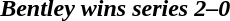<table class="noborder" style="text-align: center; border: none; width: 100%">
<tr>
<th width="97%"><em>Bentley wins series 2–0</em></th>
<th width="3%"></th>
</tr>
</table>
